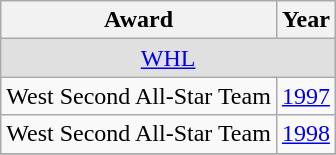<table class="wikitable">
<tr>
<th>Award</th>
<th>Year</th>
</tr>
<tr ALIGN="center" bgcolor="#e0e0e0">
<td colspan="3"><a href='#'>WHL</a></td>
</tr>
<tr>
<td>West Second All-Star Team</td>
<td><a href='#'>1997</a></td>
</tr>
<tr>
<td>West Second All-Star Team</td>
<td><a href='#'>1998</a></td>
</tr>
<tr>
</tr>
</table>
